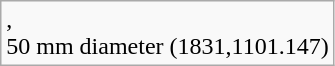<table class="wikitable floatright" style="text-align: left">
<tr>
<td>,<br>50 mm diameter (1831,1101.147)</td>
</tr>
</table>
